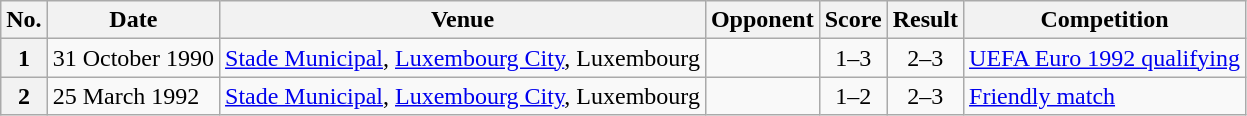<table class="wikitable plainrowheaders">
<tr>
<th scope="col">No.</th>
<th scope="col" data-sort-type="date">Date</th>
<th scope="col">Venue</th>
<th scope="col">Opponent</th>
<th scope="col">Score</th>
<th scope="col">Result</th>
<th scope="col">Competition</th>
</tr>
<tr>
<th scope="row" style="text-align:center">1</th>
<td>31 October 1990</td>
<td><a href='#'>Stade Municipal</a>, <a href='#'>Luxembourg City</a>, Luxembourg</td>
<td></td>
<td style="text-align:center">1–3</td>
<td style="text-align:center">2–3</td>
<td><a href='#'>UEFA Euro 1992 qualifying</a></td>
</tr>
<tr>
<th scope="row" style="text-align:center">2</th>
<td>25 March 1992</td>
<td><a href='#'>Stade Municipal</a>, <a href='#'>Luxembourg City</a>, Luxembourg</td>
<td></td>
<td style="text-align:center">1–2</td>
<td style="text-align:center">2–3</td>
<td><a href='#'>Friendly match</a></td>
</tr>
</table>
